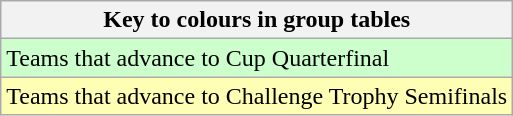<table class="wikitable" style="text-align: center;">
<tr>
<th colspan=2>Key to colours in group tables</th>
</tr>
<tr bgcolor=ccffcc>
<td align=left>Teams that advance to Cup Quarterfinal</td>
</tr>
<tr bgcolor=feffb4>
<td align=left>Teams that advance to Challenge Trophy Semifinals</td>
</tr>
</table>
